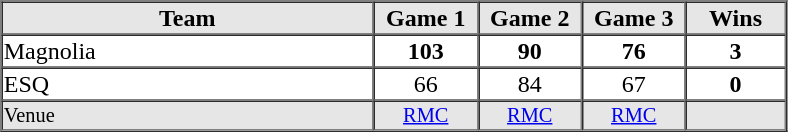<table border=1 cellspacing=0 width=525 align=center>
<tr style="text-align:center; background-color:#e6e6e6;">
<th align=center width=30%>Team</th>
<th width=8%>Game 1</th>
<th width=8%>Game 2</th>
<th width=8%>Game 3</th>
<th width=8%>Wins</th>
</tr>
<tr style="text-align:center;">
<td align=left>Magnolia</td>
<td><strong>103</strong></td>
<td><strong>90</strong></td>
<td><strong>76</strong></td>
<td><strong>3</strong></td>
</tr>
<tr style="text-align:center;">
<td align=left>ESQ</td>
<td>66</td>
<td>84</td>
<td>67</td>
<td><strong>0</strong></td>
</tr>
<tr style="text-align:center; font-size: 85%; background-color:#e6e6e6;">
<td align=left>Venue</td>
<td><a href='#'>RMC</a></td>
<td><a href='#'>RMC</a></td>
<td><a href='#'>RMC</a></td>
<td></td>
</tr>
</table>
